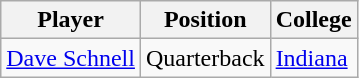<table class="wikitable">
<tr>
<th>Player</th>
<th>Position</th>
<th>College</th>
</tr>
<tr>
<td><a href='#'>Dave Schnell</a></td>
<td>Quarterback</td>
<td><a href='#'>Indiana</a></td>
</tr>
</table>
